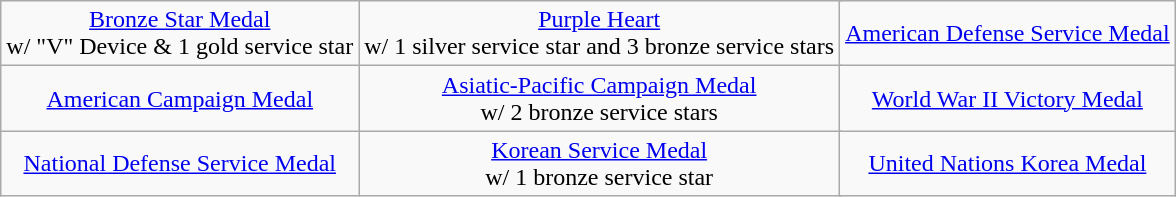<table class="wikitable" style="margin:1em auto; text-align:center;">
<tr>
<td colspan="2"><a href='#'>Bronze Star Medal</a> <br>w/ "V" Device & 1 gold service star</td>
<td colspan="2"><a href='#'>Purple Heart</a> <br>w/ 1 silver service star and 3 bronze service stars</td>
<td colspan="2"><a href='#'>American Defense Service Medal</a></td>
</tr>
<tr>
<td colspan="2"><a href='#'>American Campaign Medal</a></td>
<td colspan="2"><a href='#'>Asiatic-Pacific Campaign Medal</a> <br>w/ 2 bronze service stars</td>
<td colspan="2"><a href='#'>World War II Victory Medal</a></td>
</tr>
<tr>
<td colspan="2"><a href='#'>National Defense Service Medal</a></td>
<td colspan="2"><a href='#'>Korean Service Medal</a> <br>w/ 1 bronze service star</td>
<td colspan="2"><a href='#'>United Nations Korea Medal</a></td>
</tr>
</table>
